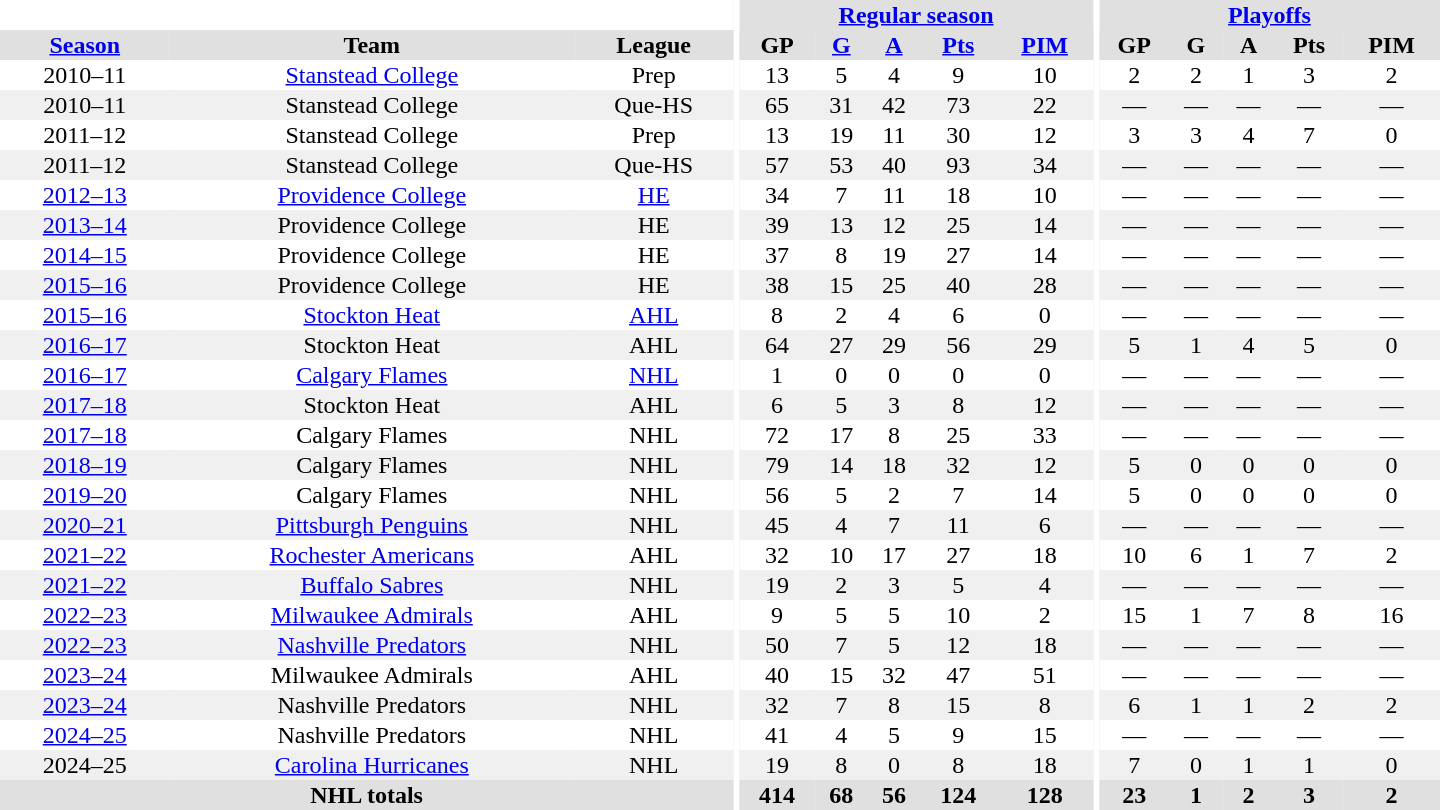<table border="0" cellpadding="1" cellspacing="0" style="text-align:center; width:60em">
<tr bgcolor="#e0e0e0">
<th colspan="3" bgcolor="#ffffff"></th>
<th rowspan="100" bgcolor="#ffffff"></th>
<th colspan="5"><a href='#'>Regular season</a></th>
<th rowspan="100" bgcolor="#ffffff"></th>
<th colspan="5"><a href='#'>Playoffs</a></th>
</tr>
<tr bgcolor="#e0e0e0">
<th><a href='#'>Season</a></th>
<th>Team</th>
<th>League</th>
<th>GP</th>
<th><a href='#'>G</a></th>
<th><a href='#'>A</a></th>
<th><a href='#'>Pts</a></th>
<th><a href='#'>PIM</a></th>
<th>GP</th>
<th>G</th>
<th>A</th>
<th>Pts</th>
<th>PIM</th>
</tr>
<tr>
<td>2010–11</td>
<td><a href='#'>Stanstead College</a></td>
<td>Prep</td>
<td>13</td>
<td>5</td>
<td>4</td>
<td>9</td>
<td>10</td>
<td>2</td>
<td>2</td>
<td>1</td>
<td>3</td>
<td>2</td>
</tr>
<tr bgcolor="#f0f0f0">
<td>2010–11</td>
<td>Stanstead College</td>
<td>Que-HS</td>
<td>65</td>
<td>31</td>
<td>42</td>
<td>73</td>
<td>22</td>
<td>—</td>
<td>—</td>
<td>—</td>
<td>—</td>
<td>—</td>
</tr>
<tr>
<td>2011–12</td>
<td>Stanstead College</td>
<td>Prep</td>
<td>13</td>
<td>19</td>
<td>11</td>
<td>30</td>
<td>12</td>
<td>3</td>
<td>3</td>
<td>4</td>
<td>7</td>
<td>0</td>
</tr>
<tr bgcolor="#f0f0f0">
<td>2011–12</td>
<td>Stanstead College</td>
<td>Que-HS</td>
<td>57</td>
<td>53</td>
<td>40</td>
<td>93</td>
<td>34</td>
<td>—</td>
<td>—</td>
<td>—</td>
<td>—</td>
<td>—</td>
</tr>
<tr>
<td><a href='#'>2012–13</a></td>
<td><a href='#'>Providence College</a></td>
<td><a href='#'>HE</a></td>
<td>34</td>
<td>7</td>
<td>11</td>
<td>18</td>
<td>10</td>
<td>—</td>
<td>—</td>
<td>—</td>
<td>—</td>
<td>—</td>
</tr>
<tr bgcolor="#f0f0f0">
<td><a href='#'>2013–14</a></td>
<td>Providence College</td>
<td>HE</td>
<td>39</td>
<td>13</td>
<td>12</td>
<td>25</td>
<td>14</td>
<td>—</td>
<td>—</td>
<td>—</td>
<td>—</td>
<td>—</td>
</tr>
<tr>
<td><a href='#'>2014–15</a></td>
<td>Providence College</td>
<td>HE</td>
<td>37</td>
<td>8</td>
<td>19</td>
<td>27</td>
<td>14</td>
<td>—</td>
<td>—</td>
<td>—</td>
<td>—</td>
<td>—</td>
</tr>
<tr bgcolor="#f0f0f0">
<td><a href='#'>2015–16</a></td>
<td>Providence College</td>
<td>HE</td>
<td>38</td>
<td>15</td>
<td>25</td>
<td>40</td>
<td>28</td>
<td>—</td>
<td>—</td>
<td>—</td>
<td>—</td>
<td>—</td>
</tr>
<tr>
<td><a href='#'>2015–16</a></td>
<td><a href='#'>Stockton Heat</a></td>
<td><a href='#'>AHL</a></td>
<td>8</td>
<td>2</td>
<td>4</td>
<td>6</td>
<td>0</td>
<td>—</td>
<td>—</td>
<td>—</td>
<td>—</td>
<td>—</td>
</tr>
<tr bgcolor="#f0f0f0">
<td><a href='#'>2016–17</a></td>
<td>Stockton Heat</td>
<td>AHL</td>
<td>64</td>
<td>27</td>
<td>29</td>
<td>56</td>
<td>29</td>
<td>5</td>
<td>1</td>
<td>4</td>
<td>5</td>
<td>0</td>
</tr>
<tr>
<td><a href='#'>2016–17</a></td>
<td><a href='#'>Calgary Flames</a></td>
<td><a href='#'>NHL</a></td>
<td>1</td>
<td>0</td>
<td>0</td>
<td>0</td>
<td>0</td>
<td>—</td>
<td>—</td>
<td>—</td>
<td>—</td>
<td>—</td>
</tr>
<tr bgcolor="#f0f0f0">
<td><a href='#'>2017–18</a></td>
<td>Stockton Heat</td>
<td>AHL</td>
<td>6</td>
<td>5</td>
<td>3</td>
<td>8</td>
<td>12</td>
<td>—</td>
<td>—</td>
<td>—</td>
<td>—</td>
<td>—</td>
</tr>
<tr>
<td><a href='#'>2017–18</a></td>
<td>Calgary Flames</td>
<td>NHL</td>
<td>72</td>
<td>17</td>
<td>8</td>
<td>25</td>
<td>33</td>
<td>—</td>
<td>—</td>
<td>—</td>
<td>—</td>
<td>—</td>
</tr>
<tr bgcolor="#f0f0f0">
<td><a href='#'>2018–19</a></td>
<td>Calgary Flames</td>
<td>NHL</td>
<td>79</td>
<td>14</td>
<td>18</td>
<td>32</td>
<td>12</td>
<td>5</td>
<td>0</td>
<td>0</td>
<td>0</td>
<td>0</td>
</tr>
<tr>
<td><a href='#'>2019–20</a></td>
<td>Calgary Flames</td>
<td>NHL</td>
<td>56</td>
<td>5</td>
<td>2</td>
<td>7</td>
<td>14</td>
<td>5</td>
<td>0</td>
<td>0</td>
<td>0</td>
<td>0</td>
</tr>
<tr bgcolor="#f0f0f0">
<td><a href='#'>2020–21</a></td>
<td><a href='#'>Pittsburgh Penguins</a></td>
<td>NHL</td>
<td>45</td>
<td>4</td>
<td>7</td>
<td>11</td>
<td>6</td>
<td>—</td>
<td>—</td>
<td>—</td>
<td>—</td>
<td>—</td>
</tr>
<tr>
<td><a href='#'>2021–22</a></td>
<td><a href='#'>Rochester Americans</a></td>
<td>AHL</td>
<td>32</td>
<td>10</td>
<td>17</td>
<td>27</td>
<td>18</td>
<td>10</td>
<td>6</td>
<td>1</td>
<td>7</td>
<td>2</td>
</tr>
<tr bgcolor="#f0f0f0">
<td><a href='#'>2021–22</a></td>
<td><a href='#'>Buffalo Sabres</a></td>
<td>NHL</td>
<td>19</td>
<td>2</td>
<td>3</td>
<td>5</td>
<td>4</td>
<td>—</td>
<td>—</td>
<td>—</td>
<td>—</td>
<td>—</td>
</tr>
<tr>
<td><a href='#'>2022–23</a></td>
<td><a href='#'>Milwaukee Admirals</a></td>
<td>AHL</td>
<td>9</td>
<td>5</td>
<td>5</td>
<td>10</td>
<td>2</td>
<td>15</td>
<td>1</td>
<td>7</td>
<td>8</td>
<td>16</td>
</tr>
<tr bgcolor="#f0f0f0">
<td><a href='#'>2022–23</a></td>
<td><a href='#'>Nashville Predators</a></td>
<td>NHL</td>
<td>50</td>
<td>7</td>
<td>5</td>
<td>12</td>
<td>18</td>
<td>—</td>
<td>—</td>
<td>—</td>
<td>—</td>
<td>—</td>
</tr>
<tr>
<td><a href='#'>2023–24</a></td>
<td>Milwaukee Admirals</td>
<td>AHL</td>
<td>40</td>
<td>15</td>
<td>32</td>
<td>47</td>
<td>51</td>
<td>—</td>
<td>—</td>
<td>—</td>
<td>—</td>
<td>—</td>
</tr>
<tr bgcolor="#f0f0f0">
<td><a href='#'>2023–24</a></td>
<td>Nashville Predators</td>
<td>NHL</td>
<td>32</td>
<td>7</td>
<td>8</td>
<td>15</td>
<td>8</td>
<td>6</td>
<td>1</td>
<td>1</td>
<td>2</td>
<td>2</td>
</tr>
<tr>
<td><a href='#'>2024–25</a></td>
<td>Nashville Predators</td>
<td>NHL</td>
<td>41</td>
<td>4</td>
<td>5</td>
<td>9</td>
<td>15</td>
<td>—</td>
<td>—</td>
<td>—</td>
<td>—</td>
<td>—</td>
</tr>
<tr bgcolor="#f0f0f0">
<td>2024–25</td>
<td><a href='#'>Carolina Hurricanes</a></td>
<td>NHL</td>
<td>19</td>
<td>8</td>
<td>0</td>
<td>8</td>
<td>18</td>
<td>7</td>
<td>0</td>
<td>1</td>
<td>1</td>
<td>0</td>
</tr>
<tr bgcolor="#e0e0e0">
<th colspan="3">NHL totals</th>
<th>414</th>
<th>68</th>
<th>56</th>
<th>124</th>
<th>128</th>
<th>23</th>
<th>1</th>
<th>2</th>
<th>3</th>
<th>2</th>
</tr>
</table>
